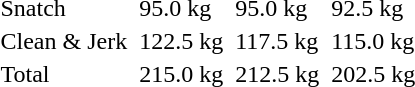<table>
<tr>
<td>Snatch</td>
<td></td>
<td>95.0 kg</td>
<td></td>
<td>95.0 kg</td>
<td></td>
<td>92.5 kg</td>
</tr>
<tr>
<td>Clean & Jerk</td>
<td></td>
<td>122.5 kg</td>
<td></td>
<td>117.5 kg</td>
<td></td>
<td>115.0 kg</td>
</tr>
<tr>
<td>Total</td>
<td></td>
<td>215.0 kg</td>
<td></td>
<td>212.5 kg</td>
<td></td>
<td>202.5 kg</td>
</tr>
</table>
